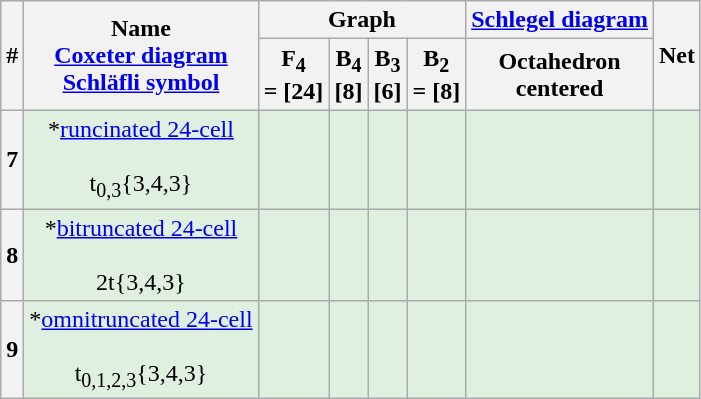<table class="wikitable">
<tr>
<th rowspan=2>#</th>
<th rowspan=2>Name<br><a href='#'>Coxeter diagram</a><br><a href='#'>Schläfli symbol</a></th>
<th colspan=4>Graph<br></th>
<th colspan=1><a href='#'>Schlegel diagram</a></th>
<th rowspan=2>Net</th>
</tr>
<tr>
<th>F<sub>4</sub><br> = [24]</th>
<th>B<sub>4</sub><br>[8]</th>
<th>B<sub>3</sub><br>[6]</th>
<th>B<sub>2</sub><br> = [8]</th>
<th>Octahedron<br>centered</th>
</tr>
<tr BGCOLOR="#e0f0e0"  align=center>
<th>7</th>
<td>*<a href='#'>runcinated 24-cell</a><br><br>t<sub>0,3</sub>{3,4,3}</td>
<td></td>
<td></td>
<td></td>
<td></td>
<td></td>
<td></td>
</tr>
<tr BGCOLOR="#e0f0e0" align=center>
<th>8</th>
<td>*<a href='#'>bitruncated 24-cell</a><br><br>2t{3,4,3}</td>
<td></td>
<td></td>
<td></td>
<td></td>
<td></td>
<td></td>
</tr>
<tr BGCOLOR="#e0f0e0" align=center>
<th>9</th>
<td>*<a href='#'>omnitruncated 24-cell</a><br><br>t<sub>0,1,2,3</sub>{3,4,3}</td>
<td></td>
<td></td>
<td></td>
<td></td>
<td></td>
<td></td>
</tr>
</table>
